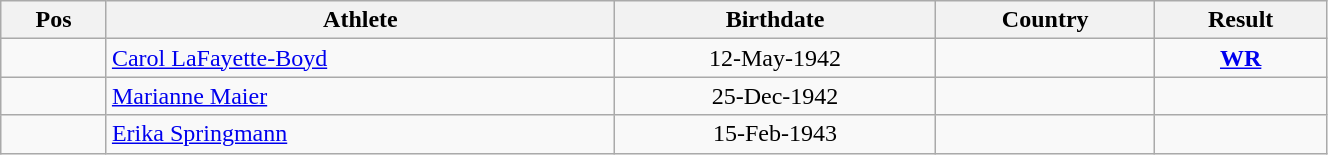<table class="wikitable"  style="text-align:center; width:70%;">
<tr>
<th>Pos</th>
<th>Athlete</th>
<th>Birthdate</th>
<th>Country</th>
<th>Result</th>
</tr>
<tr>
<td align=center></td>
<td align=left><a href='#'>Carol LaFayette-Boyd</a></td>
<td>12-May-1942</td>
<td align=left></td>
<td> <strong><a href='#'>WR</a></strong></td>
</tr>
<tr>
<td align=center></td>
<td align=left><a href='#'>Marianne Maier</a></td>
<td>25-Dec-1942</td>
<td align=left></td>
<td></td>
</tr>
<tr>
<td align=center></td>
<td align=left><a href='#'>Erika Springmann</a></td>
<td>15-Feb-1943</td>
<td align=left></td>
<td></td>
</tr>
</table>
